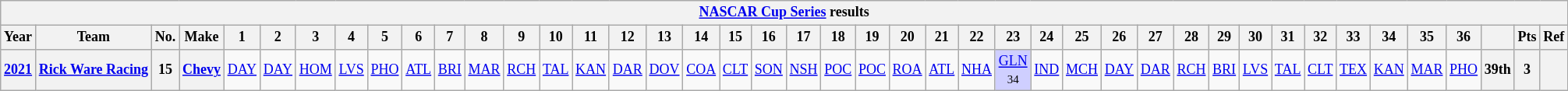<table class="wikitable" style="text-align:center; font-size:75%">
<tr>
<th colspan=43><a href='#'>NASCAR Cup Series</a> results</th>
</tr>
<tr>
<th>Year</th>
<th>Team</th>
<th>No.</th>
<th>Make</th>
<th>1</th>
<th>2</th>
<th>3</th>
<th>4</th>
<th>5</th>
<th>6</th>
<th>7</th>
<th>8</th>
<th>9</th>
<th>10</th>
<th>11</th>
<th>12</th>
<th>13</th>
<th>14</th>
<th>15</th>
<th>16</th>
<th>17</th>
<th>18</th>
<th>19</th>
<th>20</th>
<th>21</th>
<th>22</th>
<th>23</th>
<th>24</th>
<th>25</th>
<th>26</th>
<th>27</th>
<th>28</th>
<th>29</th>
<th>30</th>
<th>31</th>
<th>32</th>
<th>33</th>
<th>34</th>
<th>35</th>
<th>36</th>
<th></th>
<th>Pts</th>
<th>Ref</th>
</tr>
<tr>
<th><a href='#'>2021</a></th>
<th nowrap><a href='#'>Rick Ware Racing</a></th>
<th>15</th>
<th><a href='#'>Chevy</a></th>
<td><a href='#'>DAY</a></td>
<td><a href='#'>DAY</a></td>
<td><a href='#'>HOM</a></td>
<td><a href='#'>LVS</a></td>
<td><a href='#'>PHO</a></td>
<td><a href='#'>ATL</a></td>
<td><a href='#'>BRI</a></td>
<td><a href='#'>MAR</a></td>
<td><a href='#'>RCH</a></td>
<td><a href='#'>TAL</a></td>
<td><a href='#'>KAN</a></td>
<td><a href='#'>DAR</a></td>
<td><a href='#'>DOV</a></td>
<td><a href='#'>COA</a></td>
<td><a href='#'>CLT</a></td>
<td><a href='#'>SON</a></td>
<td><a href='#'>NSH</a></td>
<td><a href='#'>POC</a></td>
<td><a href='#'>POC</a></td>
<td><a href='#'>ROA</a></td>
<td><a href='#'>ATL</a></td>
<td><a href='#'>NHA</a></td>
<td style="background:#CFCFFF;"><a href='#'>GLN</a><br><small>34</small></td>
<td><a href='#'>IND</a></td>
<td><a href='#'>MCH</a></td>
<td><a href='#'>DAY</a></td>
<td><a href='#'>DAR</a></td>
<td><a href='#'>RCH</a></td>
<td><a href='#'>BRI</a></td>
<td><a href='#'>LVS</a></td>
<td><a href='#'>TAL</a></td>
<td><a href='#'>CLT</a></td>
<td><a href='#'>TEX</a></td>
<td><a href='#'>KAN</a></td>
<td><a href='#'>MAR</a></td>
<td><a href='#'>PHO</a></td>
<th>39th</th>
<th>3</th>
<th></th>
</tr>
</table>
